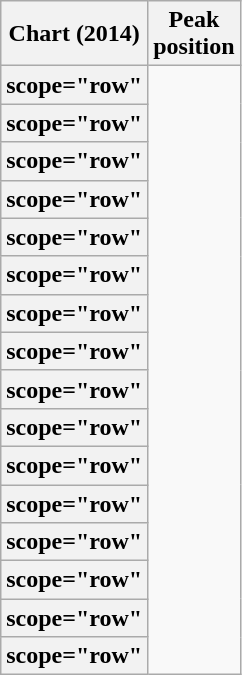<table class="wikitable sortable plainrowheaders">
<tr>
<th scope="col">Chart (2014)</th>
<th scope="col">Peak<br>position</th>
</tr>
<tr>
<th>scope="row"</th>
</tr>
<tr>
<th>scope="row"</th>
</tr>
<tr>
<th>scope="row"</th>
</tr>
<tr>
<th>scope="row"</th>
</tr>
<tr>
<th>scope="row"</th>
</tr>
<tr>
<th>scope="row"</th>
</tr>
<tr>
<th>scope="row"</th>
</tr>
<tr>
<th>scope="row"</th>
</tr>
<tr>
<th>scope="row"</th>
</tr>
<tr>
<th>scope="row"</th>
</tr>
<tr>
<th>scope="row"</th>
</tr>
<tr>
<th>scope="row"</th>
</tr>
<tr>
<th>scope="row"</th>
</tr>
<tr>
<th>scope="row"</th>
</tr>
<tr>
<th>scope="row"</th>
</tr>
<tr>
<th>scope="row"</th>
</tr>
</table>
